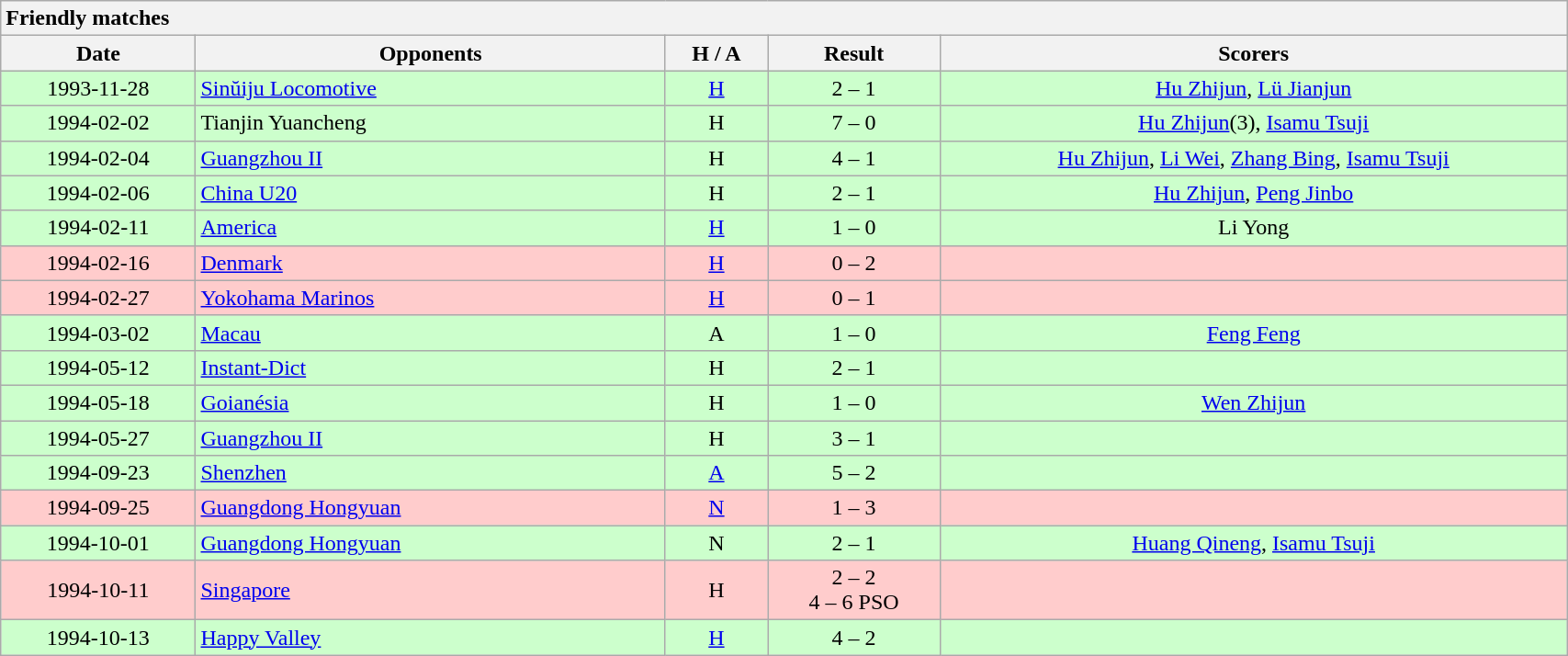<table class="wikitable collapsible collapsed" style="width:90%; text-align:center">
<tr>
<th colspan="5" style="text-align:left;">Friendly matches</th>
</tr>
<tr>
<th>Date</th>
<th width=30%>Opponents</th>
<th>H / A</th>
<th>Result</th>
<th width=40%>Scorers</th>
</tr>
<tr bgcolor="#ccffcc">
<td>1993-11-28</td>
<td align=left> <a href='#'>Sinŭiju Locomotive</a></td>
<td><a href='#'>H</a></td>
<td>2 – 1</td>
<td><a href='#'>Hu Zhijun</a>, <a href='#'>Lü Jianjun</a></td>
</tr>
<tr bgcolor="#ccffcc">
<td>1994-02-02</td>
<td align=left>Tianjin Yuancheng</td>
<td>H</td>
<td>7 – 0</td>
<td><a href='#'>Hu Zhijun</a>(3), <a href='#'>Isamu Tsuji</a></td>
</tr>
<tr bgcolor="#ccffcc">
<td>1994-02-04</td>
<td align=left><a href='#'>Guangzhou II</a></td>
<td>H</td>
<td>4 – 1</td>
<td><a href='#'>Hu Zhijun</a>, <a href='#'>Li Wei</a>, <a href='#'>Zhang Bing</a>, <a href='#'>Isamu Tsuji</a></td>
</tr>
<tr bgcolor="#ccffcc">
<td>1994-02-06</td>
<td align=left><a href='#'>China U20</a></td>
<td>H</td>
<td>2 – 1</td>
<td><a href='#'>Hu Zhijun</a>, <a href='#'>Peng Jinbo</a></td>
</tr>
<tr bgcolor="#ccffcc">
<td>1994-02-11</td>
<td align=left> <a href='#'>America</a></td>
<td><a href='#'>H</a></td>
<td>1 – 0</td>
<td>Li Yong</td>
</tr>
<tr bgcolor="#ffcccc">
<td>1994-02-16</td>
<td align=left> <a href='#'>Denmark</a></td>
<td><a href='#'>H</a></td>
<td>0 – 2</td>
<td></td>
</tr>
<tr bgcolor="#ffcccc">
<td>1994-02-27</td>
<td align=left> <a href='#'>Yokohama Marinos</a></td>
<td><a href='#'>H</a></td>
<td>0 – 1</td>
<td></td>
</tr>
<tr bgcolor="#ccffcc">
<td>1994-03-02</td>
<td align=left> <a href='#'>Macau</a></td>
<td>A</td>
<td>1 – 0</td>
<td><a href='#'>Feng Feng</a></td>
</tr>
<tr bgcolor="#ccffcc">
<td>1994-05-12</td>
<td align=left> <a href='#'>Instant-Dict</a></td>
<td>H</td>
<td>2 – 1</td>
<td></td>
</tr>
<tr bgcolor="#ccffcc">
<td>1994-05-18</td>
<td align=left> <a href='#'>Goianésia</a></td>
<td>H</td>
<td>1 – 0</td>
<td><a href='#'>Wen Zhijun</a></td>
</tr>
<tr bgcolor="#ccffcc">
<td>1994-05-27</td>
<td align=left><a href='#'>Guangzhou II</a></td>
<td>H</td>
<td>3 – 1</td>
<td></td>
</tr>
<tr bgcolor="#ccffcc">
<td>1994-09-23</td>
<td align=left><a href='#'>Shenzhen</a></td>
<td><a href='#'>A</a></td>
<td>5 – 2</td>
<td></td>
</tr>
<tr bgcolor="#ffcccc">
<td>1994-09-25</td>
<td align=left><a href='#'>Guangdong Hongyuan</a></td>
<td><a href='#'>N</a></td>
<td>1 – 3</td>
<td></td>
</tr>
<tr bgcolor="#ccffcc">
<td>1994-10-01</td>
<td align=left><a href='#'>Guangdong Hongyuan</a></td>
<td>N</td>
<td>2 – 1</td>
<td><a href='#'>Huang Qineng</a>, <a href='#'>Isamu Tsuji</a></td>
</tr>
<tr bgcolor="#ffcccc">
<td>1994-10-11</td>
<td align=left> <a href='#'>Singapore</a></td>
<td>H</td>
<td>2 – 2<br>4 – 6 PSO</td>
<td></td>
</tr>
<tr bgcolor="#ccffcc">
<td>1994-10-13</td>
<td align=left> <a href='#'>Happy Valley</a></td>
<td><a href='#'>H</a></td>
<td>4 – 2</td>
<td></td>
</tr>
</table>
